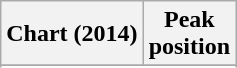<table class="wikitable plainrowheaders sortable" style="text-align:center;">
<tr>
<th scope="col">Chart (2014)</th>
<th scope="col">Peak<br>position</th>
</tr>
<tr>
</tr>
<tr>
</tr>
<tr>
</tr>
<tr>
</tr>
<tr>
</tr>
<tr>
</tr>
<tr>
</tr>
<tr>
</tr>
<tr>
</tr>
<tr>
</tr>
<tr>
</tr>
<tr>
</tr>
<tr>
</tr>
<tr>
</tr>
<tr>
</tr>
<tr>
</tr>
<tr>
</tr>
<tr>
</tr>
<tr>
</tr>
<tr>
</tr>
<tr>
</tr>
<tr>
</tr>
<tr>
</tr>
<tr>
</tr>
<tr>
</tr>
<tr>
</tr>
</table>
